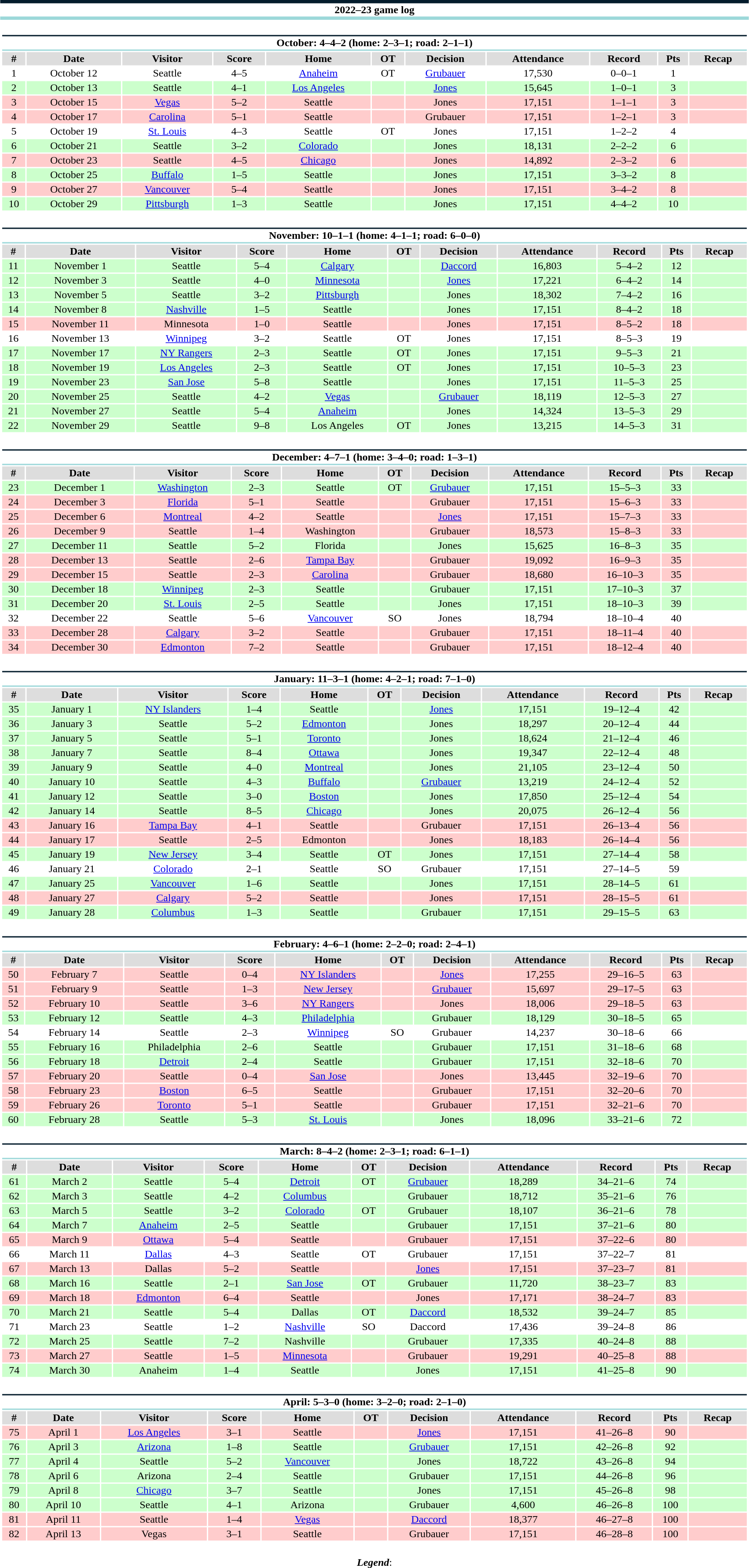<table class="toccolours" style="width:90%; clear:both; margin:1.5em auto; text-align:center;">
<tr>
<th colspan="11" style="background:#FFFFFF; border-top:#041C2C 5px solid; border-bottom:#9CD8D9 5px solid;">2022–23 game log</th>
</tr>
<tr>
<td colspan="11"><br><table class="toccolours collapsible collapsed" style="width:100%;">
<tr>
<th colspan="11" style="background:#FFFFFF; border-top:#041C2C 2px solid; border-bottom:#9CD8D9 2px solid;">October: 4–4–2 (home: 2–3–1; road: 2–1–1)</th>
</tr>
<tr style="background:#ddd;">
<th>#</th>
<th>Date</th>
<th>Visitor</th>
<th>Score</th>
<th>Home</th>
<th>OT</th>
<th>Decision</th>
<th>Attendance</th>
<th>Record</th>
<th>Pts</th>
<th>Recap</th>
</tr>
<tr style="background:#fff;">
<td>1</td>
<td>October 12</td>
<td>Seattle</td>
<td>4–5</td>
<td><a href='#'>Anaheim</a></td>
<td>OT</td>
<td><a href='#'>Grubauer</a></td>
<td>17,530</td>
<td>0–0–1</td>
<td>1</td>
<td></td>
</tr>
<tr style="background:#cfc;">
<td>2</td>
<td>October 13</td>
<td>Seattle</td>
<td>4–1</td>
<td><a href='#'>Los Angeles</a></td>
<td></td>
<td><a href='#'>Jones</a></td>
<td>15,645</td>
<td>1–0–1</td>
<td>3</td>
<td></td>
</tr>
<tr style="background:#fcc;">
<td>3</td>
<td>October 15</td>
<td><a href='#'>Vegas</a></td>
<td>5–2</td>
<td>Seattle</td>
<td></td>
<td>Jones</td>
<td>17,151</td>
<td>1–1–1</td>
<td>3</td>
<td></td>
</tr>
<tr style="background:#fcc;">
<td>4</td>
<td>October 17</td>
<td><a href='#'>Carolina</a></td>
<td>5–1</td>
<td>Seattle</td>
<td></td>
<td>Grubauer</td>
<td>17,151</td>
<td>1–2–1</td>
<td>3</td>
<td></td>
</tr>
<tr style="background:#fff;">
<td>5</td>
<td>October 19</td>
<td><a href='#'>St. Louis</a></td>
<td>4–3</td>
<td>Seattle</td>
<td>OT</td>
<td>Jones</td>
<td>17,151</td>
<td>1–2–2</td>
<td>4</td>
<td></td>
</tr>
<tr style="background:#cfc;">
<td>6</td>
<td>October 21</td>
<td>Seattle</td>
<td>3–2</td>
<td><a href='#'>Colorado</a></td>
<td></td>
<td>Jones</td>
<td>18,131</td>
<td>2–2–2</td>
<td>6</td>
<td></td>
</tr>
<tr style="background:#fcc;">
<td>7</td>
<td>October 23</td>
<td>Seattle</td>
<td>4–5</td>
<td><a href='#'>Chicago</a></td>
<td></td>
<td>Jones</td>
<td>14,892</td>
<td>2–3–2</td>
<td>6</td>
<td></td>
</tr>
<tr style="background:#cfc;">
<td>8</td>
<td>October 25</td>
<td><a href='#'>Buffalo</a></td>
<td>1–5</td>
<td>Seattle</td>
<td></td>
<td>Jones</td>
<td>17,151</td>
<td>3–3–2</td>
<td>8</td>
<td></td>
</tr>
<tr style="background:#fcc;">
<td>9</td>
<td>October 27</td>
<td><a href='#'>Vancouver</a></td>
<td>5–4</td>
<td>Seattle</td>
<td></td>
<td>Jones</td>
<td>17,151</td>
<td>3–4–2</td>
<td>8</td>
<td></td>
</tr>
<tr style="Background:#cfc;">
<td>10</td>
<td>October 29</td>
<td><a href='#'>Pittsburgh</a></td>
<td>1–3</td>
<td>Seattle</td>
<td></td>
<td>Jones</td>
<td>17,151</td>
<td>4–4–2</td>
<td>10</td>
<td></td>
</tr>
</table>
</td>
</tr>
<tr>
<td colspan="11"><br><table class="toccolours collapsible collapsed" style="width:100%;">
<tr>
<th colspan="11" style="background:#FFFFFF; border-top:#041C2C 2px solid; border-bottom:#9CD8D9 2px solid;">November: 10–1–1 (home: 4–1–1; road: 6–0–0)</th>
</tr>
<tr style="background:#ddd;">
<th>#</th>
<th>Date</th>
<th>Visitor</th>
<th>Score</th>
<th>Home</th>
<th>OT</th>
<th>Decision</th>
<th>Attendance</th>
<th>Record</th>
<th>Pts</th>
<th>Recap</th>
</tr>
<tr style="background:#cfc;">
<td>11</td>
<td>November 1</td>
<td>Seattle</td>
<td>5–4</td>
<td><a href='#'>Calgary</a></td>
<td></td>
<td><a href='#'>Daccord</a></td>
<td>16,803</td>
<td>5–4–2</td>
<td>12</td>
<td></td>
</tr>
<tr style="background:#cfc;">
<td>12</td>
<td>November 3</td>
<td>Seattle</td>
<td>4–0</td>
<td><a href='#'>Minnesota</a></td>
<td></td>
<td><a href='#'>Jones</a></td>
<td>17,221</td>
<td>6–4–2</td>
<td>14</td>
<td></td>
</tr>
<tr style="background:#cfc;">
<td>13</td>
<td>November 5</td>
<td>Seattle</td>
<td>3–2</td>
<td><a href='#'>Pittsburgh</a></td>
<td></td>
<td>Jones</td>
<td>18,302</td>
<td>7–4–2</td>
<td>16</td>
<td></td>
</tr>
<tr style="background:#cfc;">
<td>14</td>
<td>November 8</td>
<td><a href='#'>Nashville</a></td>
<td>1–5</td>
<td>Seattle</td>
<td></td>
<td>Jones</td>
<td>17,151</td>
<td>8–4–2</td>
<td>18</td>
<td></td>
</tr>
<tr style="background:#fcc;">
<td>15</td>
<td>November 11</td>
<td>Minnesota</td>
<td>1–0</td>
<td>Seattle</td>
<td></td>
<td>Jones</td>
<td>17,151</td>
<td>8–5–2</td>
<td>18</td>
<td></td>
</tr>
<tr style="background:#fff;">
<td>16</td>
<td>November 13</td>
<td><a href='#'>Winnipeg</a></td>
<td>3–2</td>
<td>Seattle</td>
<td>OT</td>
<td>Jones</td>
<td>17,151</td>
<td>8–5–3</td>
<td>19</td>
<td></td>
</tr>
<tr style="background:#cfc;">
<td>17</td>
<td>November 17</td>
<td><a href='#'>NY Rangers</a></td>
<td>2–3</td>
<td>Seattle</td>
<td>OT</td>
<td>Jones</td>
<td>17,151</td>
<td>9–5–3</td>
<td>21</td>
<td></td>
</tr>
<tr style="background:#cfc;">
<td>18</td>
<td>November 19</td>
<td><a href='#'>Los Angeles</a></td>
<td>2–3</td>
<td>Seattle</td>
<td>OT</td>
<td>Jones</td>
<td>17,151</td>
<td>10–5–3</td>
<td>23</td>
<td></td>
</tr>
<tr style="background:#cfc;">
<td>19</td>
<td>November 23</td>
<td><a href='#'>San Jose</a></td>
<td>5–8</td>
<td>Seattle</td>
<td></td>
<td>Jones</td>
<td>17,151</td>
<td>11–5–3</td>
<td>25</td>
<td></td>
</tr>
<tr style="background:#cfc;">
<td>20</td>
<td>November 25</td>
<td>Seattle</td>
<td>4–2</td>
<td><a href='#'>Vegas</a></td>
<td></td>
<td><a href='#'>Grubauer</a></td>
<td>18,119</td>
<td>12–5–3</td>
<td>27</td>
<td></td>
</tr>
<tr style="background:#cfc;">
<td>21</td>
<td>November 27</td>
<td>Seattle</td>
<td>5–4</td>
<td><a href='#'>Anaheim</a></td>
<td></td>
<td>Jones</td>
<td>14,324</td>
<td>13–5–3</td>
<td>29</td>
<td></td>
</tr>
<tr style="background:#cfc;">
<td>22</td>
<td>November 29</td>
<td>Seattle</td>
<td>9–8</td>
<td>Los Angeles</td>
<td>OT</td>
<td>Jones</td>
<td>13,215</td>
<td>14–5–3</td>
<td>31</td>
<td></td>
</tr>
</table>
</td>
</tr>
<tr>
<td colspan="11"><br><table class="toccolours collapsible collapsed" style="width:100%;">
<tr>
<th colspan="11" style="background:#FFFFFF; border-top:#041C2C 2px solid; border-bottom:#9CD8D9 2px solid;">December: 4–7–1 (home: 3–4–0; road: 1–3–1)</th>
</tr>
<tr style="background:#ddd;">
<th>#</th>
<th>Date</th>
<th>Visitor</th>
<th>Score</th>
<th>Home</th>
<th>OT</th>
<th>Decision</th>
<th>Attendance</th>
<th>Record</th>
<th>Pts</th>
<th>Recap</th>
</tr>
<tr style="background:#cfc;">
<td>23</td>
<td>December 1</td>
<td><a href='#'>Washington</a></td>
<td>2–3</td>
<td>Seattle</td>
<td>OT</td>
<td><a href='#'>Grubauer</a></td>
<td>17,151</td>
<td>15–5–3</td>
<td>33</td>
<td></td>
</tr>
<tr style="background:#fcc;">
<td>24</td>
<td>December 3</td>
<td><a href='#'>Florida</a></td>
<td>5–1</td>
<td>Seattle</td>
<td></td>
<td>Grubauer</td>
<td>17,151</td>
<td>15–6–3</td>
<td>33</td>
<td></td>
</tr>
<tr style="background:#fcc;">
<td>25</td>
<td>December 6</td>
<td><a href='#'>Montreal</a></td>
<td>4–2</td>
<td>Seattle</td>
<td></td>
<td><a href='#'>Jones</a></td>
<td>17,151</td>
<td>15–7–3</td>
<td>33</td>
<td></td>
</tr>
<tr style="background:#fcc;">
<td>26</td>
<td>December 9</td>
<td>Seattle</td>
<td>1–4</td>
<td>Washington</td>
<td></td>
<td>Grubauer</td>
<td>18,573</td>
<td>15–8–3</td>
<td>33</td>
<td></td>
</tr>
<tr style="background:#cfc;">
<td>27</td>
<td>December 11</td>
<td>Seattle</td>
<td>5–2</td>
<td>Florida</td>
<td></td>
<td>Jones</td>
<td>15,625</td>
<td>16–8–3</td>
<td>35</td>
<td></td>
</tr>
<tr style="background:#fcc;">
<td>28</td>
<td>December 13</td>
<td>Seattle</td>
<td>2–6</td>
<td><a href='#'>Tampa Bay</a></td>
<td></td>
<td>Grubauer</td>
<td>19,092</td>
<td>16–9–3</td>
<td>35</td>
<td></td>
</tr>
<tr style="background:#fcc;">
<td>29</td>
<td>December 15</td>
<td>Seattle</td>
<td>2–3</td>
<td><a href='#'>Carolina</a></td>
<td></td>
<td>Grubauer</td>
<td>18,680</td>
<td>16–10–3</td>
<td>35</td>
<td></td>
</tr>
<tr style="background:#cfc;">
<td>30</td>
<td>December 18</td>
<td><a href='#'>Winnipeg</a></td>
<td>2–3</td>
<td>Seattle</td>
<td></td>
<td>Grubauer</td>
<td>17,151</td>
<td>17–10–3</td>
<td>37</td>
<td></td>
</tr>
<tr style="background:#cfc;">
<td>31</td>
<td>December 20</td>
<td><a href='#'>St. Louis</a></td>
<td>2–5</td>
<td>Seattle</td>
<td></td>
<td>Jones</td>
<td>17,151</td>
<td>18–10–3</td>
<td>39</td>
<td></td>
</tr>
<tr style="background:#fff;">
<td>32</td>
<td>December 22</td>
<td>Seattle</td>
<td>5–6</td>
<td><a href='#'>Vancouver</a></td>
<td>SO</td>
<td>Jones</td>
<td>18,794</td>
<td>18–10–4</td>
<td>40</td>
<td></td>
</tr>
<tr style="background:#fcc;">
<td>33</td>
<td>December 28</td>
<td><a href='#'>Calgary</a></td>
<td>3–2</td>
<td>Seattle</td>
<td></td>
<td>Grubauer</td>
<td>17,151</td>
<td>18–11–4</td>
<td>40</td>
<td></td>
</tr>
<tr style="background:#fcc;">
<td>34</td>
<td>December 30</td>
<td><a href='#'>Edmonton</a></td>
<td>7–2</td>
<td>Seattle</td>
<td></td>
<td>Grubauer</td>
<td>17,151</td>
<td>18–12–4</td>
<td>40</td>
<td></td>
</tr>
</table>
</td>
</tr>
<tr>
<td colspan="11"><br><table class="toccolours collapsible collapsed" style="width:100%;">
<tr>
<th colspan="11" style="background:#FFFFFF; border-top:#041C2C 2px solid; border-bottom:#9CD8D9 2px solid;">January: 11–3–1 (home: 4–2–1; road: 7–1–0)</th>
</tr>
<tr style="background:#ddd;">
<th>#</th>
<th>Date</th>
<th>Visitor</th>
<th>Score</th>
<th>Home</th>
<th>OT</th>
<th>Decision</th>
<th>Attendance</th>
<th>Record</th>
<th>Pts</th>
<th>Recap</th>
</tr>
<tr style="background:#cfc;">
<td>35</td>
<td>January 1</td>
<td><a href='#'>NY Islanders</a></td>
<td>1–4</td>
<td>Seattle</td>
<td></td>
<td><a href='#'>Jones</a></td>
<td>17,151</td>
<td>19–12–4</td>
<td>42</td>
<td></td>
</tr>
<tr style="background:#cfc;">
<td>36</td>
<td>January 3</td>
<td>Seattle</td>
<td>5–2</td>
<td><a href='#'>Edmonton</a></td>
<td></td>
<td>Jones</td>
<td>18,297</td>
<td>20–12–4</td>
<td>44</td>
<td></td>
</tr>
<tr style="background:#cfc;">
<td>37</td>
<td>January 5</td>
<td>Seattle</td>
<td>5–1</td>
<td><a href='#'>Toronto</a></td>
<td></td>
<td>Jones</td>
<td>18,624</td>
<td>21–12–4</td>
<td>46</td>
<td></td>
</tr>
<tr style="background:#cfc;">
<td>38</td>
<td>January 7</td>
<td>Seattle</td>
<td>8–4</td>
<td><a href='#'>Ottawa</a></td>
<td></td>
<td>Jones</td>
<td>19,347</td>
<td>22–12–4</td>
<td>48</td>
<td></td>
</tr>
<tr style="background:#cfc;">
<td>39</td>
<td>January 9</td>
<td>Seattle</td>
<td>4–0</td>
<td><a href='#'>Montreal</a></td>
<td></td>
<td>Jones</td>
<td>21,105</td>
<td>23–12–4</td>
<td>50</td>
<td></td>
</tr>
<tr style="background:#cfc;">
<td>40</td>
<td>January 10</td>
<td>Seattle</td>
<td>4–3</td>
<td><a href='#'>Buffalo</a></td>
<td></td>
<td><a href='#'>Grubauer</a></td>
<td>13,219</td>
<td>24–12–4</td>
<td>52</td>
<td></td>
</tr>
<tr style="background:#cfc;">
<td>41</td>
<td>January 12</td>
<td>Seattle</td>
<td>3–0</td>
<td><a href='#'>Boston</a></td>
<td></td>
<td>Jones</td>
<td>17,850</td>
<td>25–12–4</td>
<td>54</td>
<td></td>
</tr>
<tr style="background:#cfc;">
<td>42</td>
<td>January 14</td>
<td>Seattle</td>
<td>8–5</td>
<td><a href='#'>Chicago</a></td>
<td></td>
<td>Jones</td>
<td>20,075</td>
<td>26–12–4</td>
<td>56</td>
<td></td>
</tr>
<tr style="background:#fcc;">
<td>43</td>
<td>January 16</td>
<td><a href='#'>Tampa Bay</a></td>
<td>4–1</td>
<td>Seattle</td>
<td></td>
<td>Grubauer</td>
<td>17,151</td>
<td>26–13–4</td>
<td>56</td>
<td></td>
</tr>
<tr style="background:#fcc;">
<td>44</td>
<td>January 17</td>
<td>Seattle</td>
<td>2–5</td>
<td>Edmonton</td>
<td></td>
<td>Jones</td>
<td>18,183</td>
<td>26–14–4</td>
<td>56</td>
<td></td>
</tr>
<tr style="background:#cfc;">
<td>45</td>
<td>January 19</td>
<td><a href='#'>New Jersey</a></td>
<td>3–4</td>
<td>Seattle</td>
<td>OT</td>
<td>Jones</td>
<td>17,151</td>
<td>27–14–4</td>
<td>58</td>
<td></td>
</tr>
<tr style="background:#fff;">
<td>46</td>
<td>January 21</td>
<td><a href='#'>Colorado</a></td>
<td>2–1</td>
<td>Seattle</td>
<td>SO</td>
<td>Grubauer</td>
<td>17,151</td>
<td>27–14–5</td>
<td>59</td>
<td></td>
</tr>
<tr style="background:#cfc;">
<td>47</td>
<td>January 25</td>
<td><a href='#'>Vancouver</a></td>
<td>1–6</td>
<td>Seattle</td>
<td></td>
<td>Jones</td>
<td>17,151</td>
<td>28–14–5</td>
<td>61</td>
<td></td>
</tr>
<tr style="background:#fcc;">
<td>48</td>
<td>January 27</td>
<td><a href='#'>Calgary</a></td>
<td>5–2</td>
<td>Seattle</td>
<td></td>
<td>Jones</td>
<td>17,151</td>
<td>28–15–5</td>
<td>61</td>
<td></td>
</tr>
<tr style="background:#cfc;">
<td>49</td>
<td>January 28</td>
<td><a href='#'>Columbus</a></td>
<td>1–3</td>
<td>Seattle</td>
<td></td>
<td>Grubauer</td>
<td>17,151</td>
<td>29–15–5</td>
<td>63</td>
<td></td>
</tr>
</table>
</td>
</tr>
<tr>
<td colspan="11"><br><table class="toccolours collapsible collapsed" style="width:100%;">
<tr>
<th colspan="11" style="background:#FFFFFF; border-top:#041C2C 2px solid; border-bottom:#9CD8D9 2px solid;">February: 4–6–1 (home: 2–2–0; road: 2–4–1)</th>
</tr>
<tr style="background:#ddd;">
<th>#</th>
<th>Date</th>
<th>Visitor</th>
<th>Score</th>
<th>Home</th>
<th>OT</th>
<th>Decision</th>
<th>Attendance</th>
<th>Record</th>
<th>Pts</th>
<th>Recap</th>
</tr>
<tr style="background:#fcc;">
<td>50</td>
<td>February 7</td>
<td>Seattle</td>
<td>0–4</td>
<td><a href='#'>NY Islanders</a></td>
<td></td>
<td><a href='#'>Jones</a></td>
<td>17,255</td>
<td>29–16–5</td>
<td>63</td>
<td></td>
</tr>
<tr style="background:#fcc;">
<td>51</td>
<td>February 9</td>
<td>Seattle</td>
<td>1–3</td>
<td><a href='#'>New Jersey</a></td>
<td></td>
<td><a href='#'>Grubauer</a></td>
<td>15,697</td>
<td>29–17–5</td>
<td>63</td>
<td></td>
</tr>
<tr style="background:#fcc;">
<td>52</td>
<td>February 10</td>
<td>Seattle</td>
<td>3–6</td>
<td><a href='#'>NY Rangers</a></td>
<td></td>
<td>Jones</td>
<td>18,006</td>
<td>29–18–5</td>
<td>63</td>
<td></td>
</tr>
<tr style="background:#cfc;">
<td>53</td>
<td>February 12</td>
<td>Seattle</td>
<td>4–3</td>
<td><a href='#'>Philadelphia</a></td>
<td></td>
<td>Grubauer</td>
<td>18,129</td>
<td>30–18–5</td>
<td>65</td>
<td></td>
</tr>
<tr style="background:#fff;">
<td>54</td>
<td>February 14</td>
<td>Seattle</td>
<td>2–3</td>
<td><a href='#'>Winnipeg</a></td>
<td>SO</td>
<td>Grubauer</td>
<td>14,237</td>
<td>30–18–6</td>
<td>66</td>
<td></td>
</tr>
<tr style="background:#cfc;">
<td>55</td>
<td>February 16</td>
<td>Philadelphia</td>
<td>2–6</td>
<td>Seattle</td>
<td></td>
<td>Grubauer</td>
<td>17,151</td>
<td>31–18–6</td>
<td>68</td>
<td></td>
</tr>
<tr style="background:#cfc;">
<td>56</td>
<td>February 18</td>
<td><a href='#'>Detroit</a></td>
<td>2–4</td>
<td>Seattle</td>
<td></td>
<td>Grubauer</td>
<td>17,151</td>
<td>32–18–6</td>
<td>70</td>
<td></td>
</tr>
<tr style="background:#fcc;">
<td>57</td>
<td>February 20</td>
<td>Seattle</td>
<td>0–4</td>
<td><a href='#'>San Jose</a></td>
<td></td>
<td>Jones</td>
<td>13,445</td>
<td>32–19–6</td>
<td>70</td>
<td></td>
</tr>
<tr style="background:#fcc;">
<td>58</td>
<td>February 23</td>
<td><a href='#'>Boston</a></td>
<td>6–5</td>
<td>Seattle</td>
<td></td>
<td>Grubauer</td>
<td>17,151</td>
<td>32–20–6</td>
<td>70</td>
<td></td>
</tr>
<tr style="background:#fcc;">
<td>59</td>
<td>February 26</td>
<td><a href='#'>Toronto</a></td>
<td>5–1</td>
<td>Seattle</td>
<td></td>
<td>Grubauer</td>
<td>17,151</td>
<td>32–21–6</td>
<td>70</td>
<td></td>
</tr>
<tr style="background:#cfc;">
<td>60</td>
<td>February 28</td>
<td>Seattle</td>
<td>5–3</td>
<td><a href='#'>St. Louis</a></td>
<td></td>
<td>Jones</td>
<td>18,096</td>
<td>33–21–6</td>
<td>72</td>
<td></td>
</tr>
</table>
</td>
</tr>
<tr>
<td colspan="11"><br><table class="toccolours collapsible collapsed" style="width:100%;">
<tr>
<th colspan="11" style="background:#FFFFFF; border-top:#041C2C 2px solid; border-bottom:#9CD8D9 2px solid;">March: 8–4–2 (home: 2–3–1; road: 6–1–1)</th>
</tr>
<tr style="background:#ddd;">
<th>#</th>
<th>Date</th>
<th>Visitor</th>
<th>Score</th>
<th>Home</th>
<th>OT</th>
<th>Decision</th>
<th>Attendance</th>
<th>Record</th>
<th>Pts</th>
<th>Recap</th>
</tr>
<tr style="background:#cfc;">
<td>61</td>
<td>March 2</td>
<td>Seattle</td>
<td>5–4</td>
<td><a href='#'>Detroit</a></td>
<td>OT</td>
<td><a href='#'>Grubauer</a></td>
<td>18,289</td>
<td>34–21–6</td>
<td>74</td>
<td></td>
</tr>
<tr style="background:#cfc;">
<td>62</td>
<td>March 3</td>
<td>Seattle</td>
<td>4–2</td>
<td><a href='#'>Columbus</a></td>
<td></td>
<td>Grubauer</td>
<td>18,712</td>
<td>35–21–6</td>
<td>76</td>
<td></td>
</tr>
<tr style="background:#cfc;">
<td>63</td>
<td>March 5</td>
<td>Seattle</td>
<td>3–2</td>
<td><a href='#'>Colorado</a></td>
<td>OT</td>
<td>Grubauer</td>
<td>18,107</td>
<td>36–21–6</td>
<td>78</td>
<td></td>
</tr>
<tr style="background:#cfc;">
<td>64</td>
<td>March 7</td>
<td><a href='#'>Anaheim</a></td>
<td>2–5</td>
<td>Seattle</td>
<td></td>
<td>Grubauer</td>
<td>17,151</td>
<td>37–21–6</td>
<td>80</td>
<td></td>
</tr>
<tr style="background:#fcc;">
<td>65</td>
<td>March 9</td>
<td><a href='#'>Ottawa</a></td>
<td>5–4</td>
<td>Seattle</td>
<td></td>
<td>Grubauer</td>
<td>17,151</td>
<td>37–22–6</td>
<td>80</td>
<td></td>
</tr>
<tr style="background:#fff;">
<td>66</td>
<td>March 11</td>
<td><a href='#'>Dallas</a></td>
<td>4–3</td>
<td>Seattle</td>
<td>OT</td>
<td>Grubauer</td>
<td>17,151</td>
<td>37–22–7</td>
<td>81</td>
<td></td>
</tr>
<tr style="background:#fcc;">
<td>67</td>
<td>March 13</td>
<td>Dallas</td>
<td>5–2</td>
<td>Seattle</td>
<td></td>
<td><a href='#'>Jones</a></td>
<td>17,151</td>
<td>37–23–7</td>
<td>81</td>
<td></td>
</tr>
<tr style="background:#cfc;">
<td>68</td>
<td>March 16</td>
<td>Seattle</td>
<td>2–1</td>
<td><a href='#'>San Jose</a></td>
<td>OT</td>
<td>Grubauer</td>
<td>11,720</td>
<td>38–23–7</td>
<td>83</td>
<td></td>
</tr>
<tr style="background:#fcc;">
<td>69</td>
<td>March 18</td>
<td><a href='#'>Edmonton</a></td>
<td>6–4</td>
<td>Seattle</td>
<td></td>
<td>Jones</td>
<td>17,171</td>
<td>38–24–7</td>
<td>83</td>
<td></td>
</tr>
<tr style="background:#cfc;">
<td>70</td>
<td>March 21</td>
<td>Seattle</td>
<td>5–4</td>
<td>Dallas</td>
<td>OT</td>
<td><a href='#'>Daccord</a></td>
<td>18,532</td>
<td>39–24–7</td>
<td>85</td>
<td></td>
</tr>
<tr style="background:#fff;">
<td>71</td>
<td>March 23</td>
<td>Seattle</td>
<td>1–2</td>
<td><a href='#'>Nashville</a></td>
<td>SO</td>
<td>Daccord</td>
<td>17,436</td>
<td>39–24–8</td>
<td>86</td>
<td></td>
</tr>
<tr style="background:#cfc;">
<td>72</td>
<td>March 25</td>
<td>Seattle</td>
<td>7–2</td>
<td>Nashville</td>
<td></td>
<td>Grubauer</td>
<td>17,335</td>
<td>40–24–8</td>
<td>88</td>
<td></td>
</tr>
<tr style="background:#fcc;">
<td>73</td>
<td>March 27</td>
<td>Seattle</td>
<td>1–5</td>
<td><a href='#'>Minnesota</a></td>
<td></td>
<td>Grubauer</td>
<td>19,291</td>
<td>40–25–8</td>
<td>88</td>
<td></td>
</tr>
<tr style="background:#cfc;">
<td>74</td>
<td>March 30</td>
<td>Anaheim</td>
<td>1–4</td>
<td>Seattle</td>
<td></td>
<td>Jones</td>
<td>17,151</td>
<td>41–25–8</td>
<td>90</td>
<td></td>
</tr>
</table>
</td>
</tr>
<tr>
<td colspan="11"><br><table class="toccolours collapsible collapsed" style="width:100%;">
<tr>
<th colspan="11" style="background:#FFFFFF; border-top:#041C2C 2px solid; border-bottom:#9CD8D9 2px solid;">April: 5–3–0 (home: 3–2–0; road: 2–1–0)</th>
</tr>
<tr style="background:#ddd;">
<th>#</th>
<th>Date</th>
<th>Visitor</th>
<th>Score</th>
<th>Home</th>
<th>OT</th>
<th>Decision</th>
<th>Attendance</th>
<th>Record</th>
<th>Pts</th>
<th>Recap</th>
</tr>
<tr style="background:#fcc;">
<td>75</td>
<td>April 1</td>
<td><a href='#'>Los Angeles</a></td>
<td>3–1</td>
<td>Seattle</td>
<td></td>
<td><a href='#'>Jones</a></td>
<td>17,151</td>
<td>41–26–8</td>
<td>90</td>
<td></td>
</tr>
<tr style="background:#cfc;">
<td>76</td>
<td>April 3</td>
<td><a href='#'>Arizona</a></td>
<td>1–8</td>
<td>Seattle</td>
<td></td>
<td><a href='#'>Grubauer</a></td>
<td>17,151</td>
<td>42–26–8</td>
<td>92</td>
<td></td>
</tr>
<tr style="background:#cfc;">
<td>77</td>
<td>April 4</td>
<td>Seattle</td>
<td>5–2</td>
<td><a href='#'>Vancouver</a></td>
<td></td>
<td>Jones</td>
<td>18,722</td>
<td>43–26–8</td>
<td>94</td>
<td></td>
</tr>
<tr style="background:#cfc;">
<td>78</td>
<td>April 6</td>
<td>Arizona</td>
<td>2–4</td>
<td>Seattle</td>
<td></td>
<td>Grubauer</td>
<td>17,151</td>
<td>44–26–8</td>
<td>96</td>
<td></td>
</tr>
<tr style="background:#cfc;">
<td>79</td>
<td>April 8</td>
<td><a href='#'>Chicago</a></td>
<td>3–7</td>
<td>Seattle</td>
<td></td>
<td>Jones</td>
<td>17,151</td>
<td>45–26–8</td>
<td>98</td>
<td></td>
</tr>
<tr style="background:#cfc;">
<td>80</td>
<td>April 10</td>
<td>Seattle</td>
<td>4–1</td>
<td>Arizona</td>
<td></td>
<td>Grubauer</td>
<td>4,600</td>
<td>46–26–8</td>
<td>100</td>
<td></td>
</tr>
<tr style="background:#fcc;">
<td>81</td>
<td>April 11</td>
<td>Seattle</td>
<td>1–4</td>
<td><a href='#'>Vegas</a></td>
<td></td>
<td><a href='#'>Daccord</a></td>
<td>18,377</td>
<td>46–27–8</td>
<td>100</td>
<td></td>
</tr>
<tr style="background:#fcc;">
<td>82</td>
<td>April 13</td>
<td>Vegas</td>
<td>3–1</td>
<td>Seattle</td>
<td></td>
<td>Grubauer</td>
<td>17,151</td>
<td>46–28–8</td>
<td>100</td>
<td></td>
</tr>
</table>
</td>
</tr>
<tr>
<td colspan="11" style="text-align:center;"><br><strong><em>Legend</em></strong>:


</td>
</tr>
</table>
